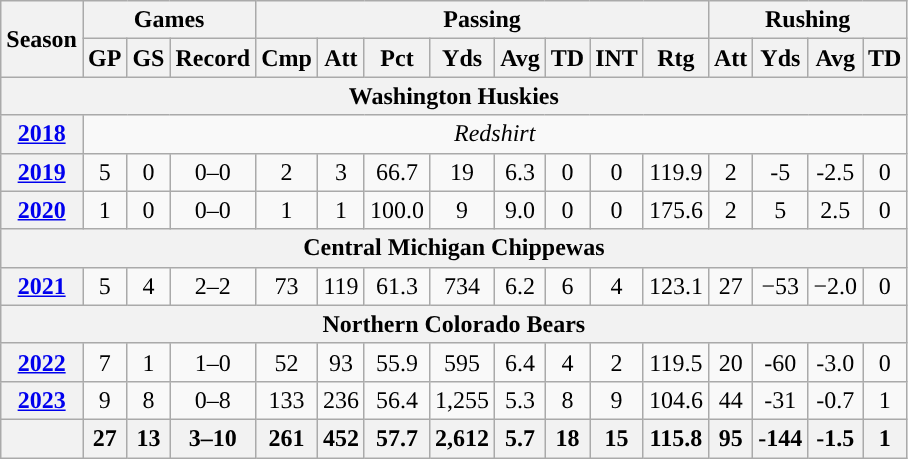<table class="wikitable" style="text-align:center;">
<tr>
<th rowspan="2">Season</th>
<th colspan="3">Games</th>
<th colspan="8">Passing</th>
<th colspan="4">Rushing</th>
</tr>
<tr>
<th>GP</th>
<th>GS</th>
<th>Record</th>
<th>Cmp</th>
<th>Att</th>
<th>Pct</th>
<th>Yds</th>
<th>Avg</th>
<th>TD</th>
<th>INT</th>
<th>Rtg</th>
<th>Att</th>
<th>Yds</th>
<th>Avg</th>
<th>TD</th>
</tr>
<tr>
<th colspan="16">Washington Huskies</th>
</tr>
<tr>
<th><a href='#'>2018</a></th>
<td colspan="15"><em>Redshirt </em></td>
</tr>
<tr>
<th><a href='#'>2019</a></th>
<td>5</td>
<td>0</td>
<td>0–0</td>
<td>2</td>
<td>3</td>
<td>66.7</td>
<td>19</td>
<td>6.3</td>
<td>0</td>
<td>0</td>
<td>119.9</td>
<td>2</td>
<td>-5</td>
<td>-2.5</td>
<td>0</td>
</tr>
<tr>
<th><a href='#'>2020</a></th>
<td>1</td>
<td>0</td>
<td>0–0</td>
<td>1</td>
<td>1</td>
<td>100.0</td>
<td>9</td>
<td>9.0</td>
<td>0</td>
<td>0</td>
<td>175.6</td>
<td>2</td>
<td>5</td>
<td>2.5</td>
<td>0</td>
</tr>
<tr>
<th colspan="16">Central Michigan Chippewas</th>
</tr>
<tr>
<th><a href='#'>2021</a></th>
<td>5</td>
<td>4</td>
<td>2–2</td>
<td>73</td>
<td>119</td>
<td>61.3</td>
<td>734</td>
<td>6.2</td>
<td>6</td>
<td>4</td>
<td>123.1</td>
<td>27</td>
<td>−53</td>
<td>−2.0</td>
<td>0</td>
</tr>
<tr>
<th colspan="16">Northern Colorado Bears</th>
</tr>
<tr>
<th><a href='#'>2022</a></th>
<td>7</td>
<td>1</td>
<td>1–0</td>
<td>52</td>
<td>93</td>
<td>55.9</td>
<td>595</td>
<td>6.4</td>
<td>4</td>
<td>2</td>
<td>119.5</td>
<td>20</td>
<td>-60</td>
<td>-3.0</td>
<td>0</td>
</tr>
<tr>
<th><a href='#'>2023</a></th>
<td>9</td>
<td>8</td>
<td>0–8</td>
<td>133</td>
<td>236</td>
<td>56.4</td>
<td>1,255</td>
<td>5.3</td>
<td>8</td>
<td>9</td>
<td>104.6</td>
<td>44</td>
<td>-31</td>
<td>-0.7</td>
<td>1</td>
</tr>
<tr>
<th></th>
<th>27</th>
<th>13</th>
<th>3–10</th>
<th>261</th>
<th>452</th>
<th>57.7</th>
<th>2,612</th>
<th>5.7</th>
<th>18</th>
<th>15</th>
<th>115.8</th>
<th>95</th>
<th>-144</th>
<th>-1.5</th>
<th>1</th>
</tr>
</table>
